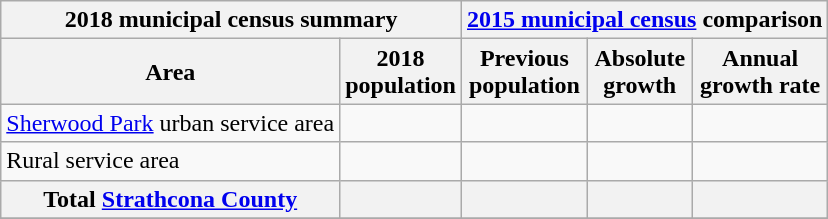<table class="wikitable sortable">
<tr>
<th colspan=2 class=unsortable>2018 municipal census summary</th>
<th colspan=3 class=unsortable><a href='#'>2015 municipal census</a> comparison</th>
</tr>
<tr>
<th>Area</th>
<th>2018<br>population</th>
<th>Previous<br>population</th>
<th>Absolute<br>growth</th>
<th>Annual<br>growth rate</th>
</tr>
<tr>
<td><a href='#'>Sherwood Park</a> urban service area</td>
<td align=center></td>
<td align=center></td>
<td align=center></td>
<td align=center></td>
</tr>
<tr>
<td>Rural service area</td>
<td align=center></td>
<td align=center></td>
<td align=center></td>
<td align=center></td>
</tr>
<tr>
<th>Total <a href='#'>Strathcona County</a></th>
<th align=center></th>
<th align=center></th>
<th align=center></th>
<th align=center></th>
</tr>
<tr>
</tr>
</table>
